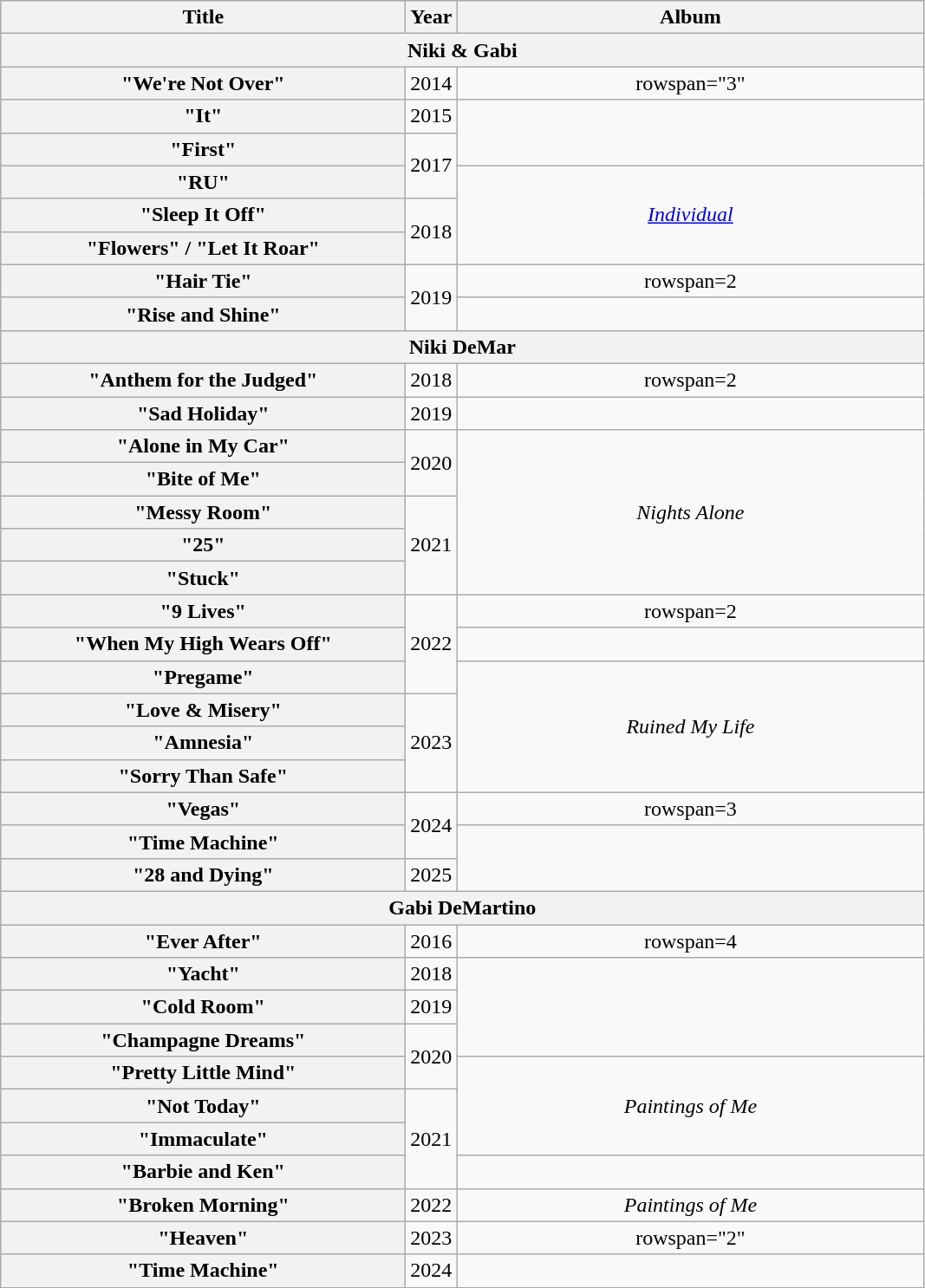<table class="wikitable plainrowheaders" style="text-align:center">
<tr>
<th scope="col" style="width:19em;">Title</th>
<th scope="col" style="width:1em;">Year</th>
<th scope="col" style="width:22em;">Album</th>
</tr>
<tr>
<th colspan="3">Niki & Gabi</th>
</tr>
<tr>
<th scope="row">"We're Not Over"</th>
<td>2014</td>
<td>rowspan="3" </td>
</tr>
<tr>
<th scope="row">"It"</th>
<td>2015</td>
</tr>
<tr>
<th scope="row">"First"</th>
<td rowspan="2">2017</td>
</tr>
<tr>
<th scope="row">"RU"</th>
<td rowspan="3"><em><a href='#'>Individual</a></em></td>
</tr>
<tr>
<th scope="row">"Sleep It Off"</th>
<td rowspan="2">2018</td>
</tr>
<tr>
<th scope="row">"Flowers" / "Let It Roar"</th>
</tr>
<tr>
<th scope="row">"Hair Tie"</th>
<td rowspan=2>2019</td>
<td>rowspan=2 </td>
</tr>
<tr>
<th scope="row">"Rise and Shine"</th>
</tr>
<tr>
<th colspan="3">Niki DeMar</th>
</tr>
<tr>
<th scope="row">"Anthem for the Judged"</th>
<td>2018</td>
<td>rowspan=2 </td>
</tr>
<tr>
<th scope="row">"Sad Holiday"</th>
<td>2019</td>
</tr>
<tr>
<th scope="row">"Alone in My Car"</th>
<td rowspan=2>2020</td>
<td rowspan=5><em>Nights Alone</em></td>
</tr>
<tr>
<th scope="row">"Bite of Me"</th>
</tr>
<tr>
<th scope="row">"Messy Room"</th>
<td rowspan=3>2021</td>
</tr>
<tr>
<th scope="row">"25"</th>
</tr>
<tr>
<th scope="row">"Stuck"</th>
</tr>
<tr>
<th scope="row">"9 Lives"</th>
<td rowspan=3>2022</td>
<td>rowspan=2 </td>
</tr>
<tr>
<th scope="row">"When My High Wears Off"</th>
</tr>
<tr>
<th scope="row">"Pregame" </th>
<td rowspan=4><em>Ruined My Life</em></td>
</tr>
<tr>
<th scope="row">"Love & Misery"</th>
<td rowspan=3>2023</td>
</tr>
<tr>
<th scope="row">"Amnesia"</th>
</tr>
<tr>
<th scope="row">"Sorry Than Safe"</th>
</tr>
<tr>
<th scope="row">"Vegas"</th>
<td rowspan=2>2024</td>
<td>rowspan=3 </td>
</tr>
<tr>
<th scope="row">"Time Machine" </th>
</tr>
<tr>
<th scope="row">"28 and Dying"</th>
<td>2025</td>
</tr>
<tr>
<th colspan="3">Gabi DeMartino</th>
</tr>
<tr>
<th scope="row">"Ever After"</th>
<td>2016</td>
<td>rowspan=4 </td>
</tr>
<tr>
<th scope="row">"Yacht"</th>
<td>2018</td>
</tr>
<tr>
<th scope="row">"Cold Room"</th>
<td>2019</td>
</tr>
<tr>
<th scope="row">"Champagne Dreams"</th>
<td rowspan="2">2020</td>
</tr>
<tr>
<th scope="row">"Pretty Little Mind"</th>
<td rowspan=3><em>Paintings of Me</em></td>
</tr>
<tr>
<th scope="row">"Not Today"</th>
<td rowspan=3>2021</td>
</tr>
<tr>
<th scope="row">"Immaculate"</th>
</tr>
<tr>
<th scope="row">"Barbie and Ken" </th>
<td></td>
</tr>
<tr>
<th scope="row">"Broken Morning"</th>
<td>2022</td>
<td><em>Paintings of Me</em></td>
</tr>
<tr>
<th scope="row">"Heaven"</th>
<td>2023</td>
<td>rowspan="2" </td>
</tr>
<tr>
<th scope="row">"Time Machine" </th>
<td>2024</td>
</tr>
</table>
